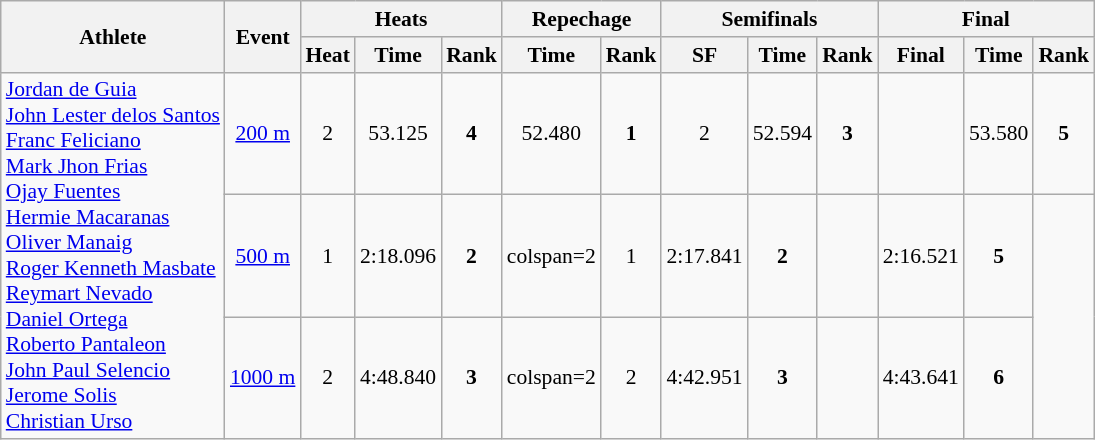<table class="wikitable" style="text-align:center; font-size:90%">
<tr>
<th rowspan="2">Athlete</th>
<th rowspan="2">Event</th>
<th colspan="3">Heats</th>
<th colspan="2">Repechage</th>
<th colspan="3">Semifinals</th>
<th colspan="3">Final</th>
</tr>
<tr>
<th>Heat</th>
<th>Time</th>
<th>Rank</th>
<th>Time</th>
<th>Rank</th>
<th>SF</th>
<th>Time</th>
<th>Rank</th>
<th>Final</th>
<th>Time</th>
<th>Rank</th>
</tr>
<tr>
<td rowspan=3 align="left"><a href='#'>Jordan de Guia</a><br><a href='#'>John Lester delos Santos</a><br><a href='#'>Franc Feliciano</a><br><a href='#'>Mark Jhon Frias</a><br><a href='#'>Ojay Fuentes</a><br><a href='#'>Hermie Macaranas</a><br><a href='#'>Oliver Manaig</a><br><a href='#'>Roger Kenneth Masbate</a><br><a href='#'>Reymart Nevado</a><br><a href='#'>Daniel Ortega</a><br><a href='#'>Roberto Pantaleon</a><br><a href='#'>John Paul Selencio</a><br><a href='#'>Jerome Solis</a><br><a href='#'>Christian Urso</a></td>
<td><a href='#'>200 m</a></td>
<td>2</td>
<td>53.125</td>
<td><strong>4</strong></td>
<td>52.480</td>
<td><strong>1 </strong></td>
<td>2</td>
<td>52.594</td>
<td><strong>3 </strong></td>
<td></td>
<td>53.580</td>
<td><strong>5</strong></td>
</tr>
<tr>
<td><a href='#'>500 m</a></td>
<td>1</td>
<td>2:18.096</td>
<td><strong>2 </strong></td>
<td>colspan=2 </td>
<td>1</td>
<td>2:17.841</td>
<td><strong>2 </strong></td>
<td></td>
<td>2:16.521</td>
<td><strong>5</strong></td>
</tr>
<tr>
<td><a href='#'>1000 m</a></td>
<td>2</td>
<td>4:48.840</td>
<td><strong>3 </strong></td>
<td>colspan=2 </td>
<td>2</td>
<td>4:42.951</td>
<td><strong>3 </strong></td>
<td></td>
<td>4:43.641</td>
<td><strong>6</strong></td>
</tr>
</table>
